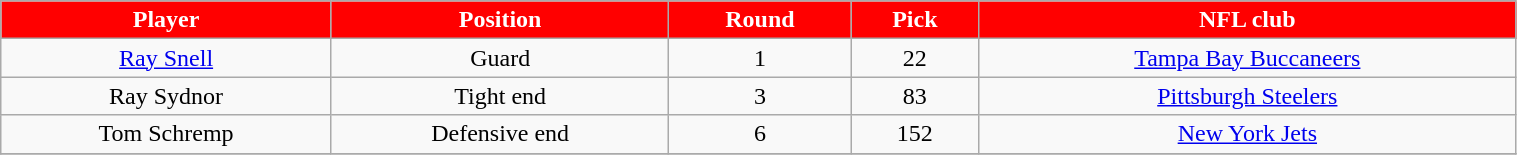<table class="wikitable" width="80%">
<tr align="center"  style="background:red;color:#FFFFFF;">
<td><strong>Player</strong></td>
<td><strong>Position</strong></td>
<td><strong>Round</strong></td>
<td><strong>Pick</strong></td>
<td><strong>NFL club</strong></td>
</tr>
<tr align="center" bgcolor="">
<td><a href='#'>Ray Snell</a></td>
<td>Guard</td>
<td>1</td>
<td>22</td>
<td><a href='#'>Tampa Bay Buccaneers</a></td>
</tr>
<tr align="center" bgcolor="">
<td>Ray Sydnor</td>
<td>Tight end</td>
<td>3</td>
<td>83</td>
<td><a href='#'>Pittsburgh Steelers</a></td>
</tr>
<tr align="center" bgcolor="">
<td>Tom Schremp</td>
<td>Defensive end</td>
<td>6</td>
<td>152</td>
<td><a href='#'>New York Jets</a></td>
</tr>
<tr align="center" bgcolor="">
</tr>
</table>
